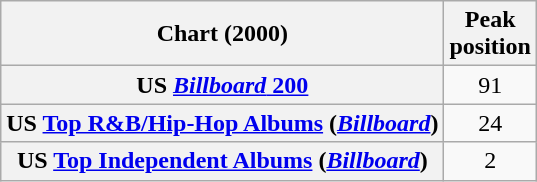<table class="wikitable sortable plainrowheaders" style="text-align:center">
<tr>
<th scope="col">Chart (2000)</th>
<th scope="col">Peak<br>position</th>
</tr>
<tr>
<th scope="row">US <a href='#'><em>Billboard</em> 200</a></th>
<td>91</td>
</tr>
<tr>
<th scope="row">US <a href='#'>Top R&B/Hip-Hop Albums</a> (<em><a href='#'>Billboard</a></em>)</th>
<td>24</td>
</tr>
<tr>
<th scope="row">US <a href='#'>Top Independent Albums</a> (<em><a href='#'>Billboard</a></em>)</th>
<td>2</td>
</tr>
</table>
